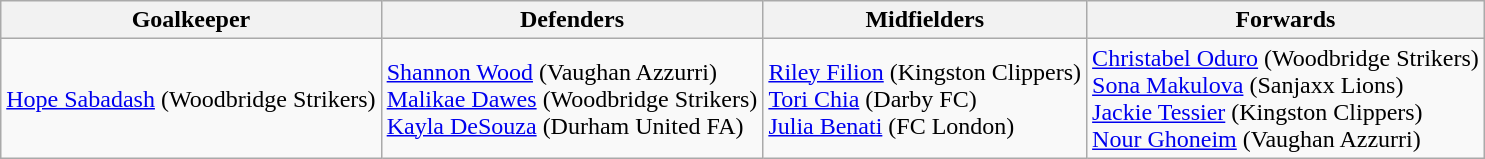<table class="wikitable">
<tr>
<th>Goalkeeper</th>
<th>Defenders</th>
<th>Midfielders</th>
<th>Forwards</th>
</tr>
<tr>
<td><a href='#'>Hope Sabadash</a> (Woodbridge Strikers)</td>
<td><a href='#'>Shannon Wood</a> (Vaughan Azzurri)<br><a href='#'>Malikae Dawes</a> (Woodbridge Strikers)<br><a href='#'>Kayla DeSouza</a> (Durham United FA)</td>
<td><a href='#'>Riley Filion</a> (Kingston Clippers)<br><a href='#'>Tori Chia</a> (Darby FC)<br><a href='#'>Julia Benati</a> (FC London)</td>
<td><a href='#'>Christabel Oduro</a> (Woodbridge Strikers)<br><a href='#'>Sona Makulova</a> (Sanjaxx Lions)<br><a href='#'>Jackie Tessier</a> (Kingston Clippers)<br><a href='#'>Nour Ghoneim</a> (Vaughan Azzurri)</td>
</tr>
</table>
